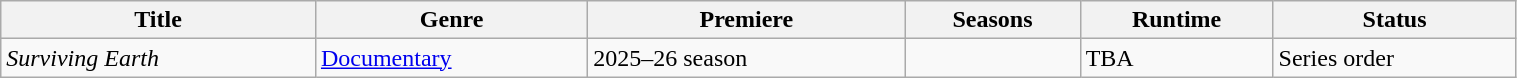<table class="wikitable sortable" style="width:80%;">
<tr>
<th>Title</th>
<th>Genre</th>
<th>Premiere</th>
<th>Seasons</th>
<th>Runtime</th>
<th>Status</th>
</tr>
<tr>
<td><em>Surviving Earth</em></td>
<td><a href='#'>Documentary</a></td>
<td>2025–26 season</td>
<td></td>
<td>TBA</td>
<td>Series order</td>
</tr>
</table>
